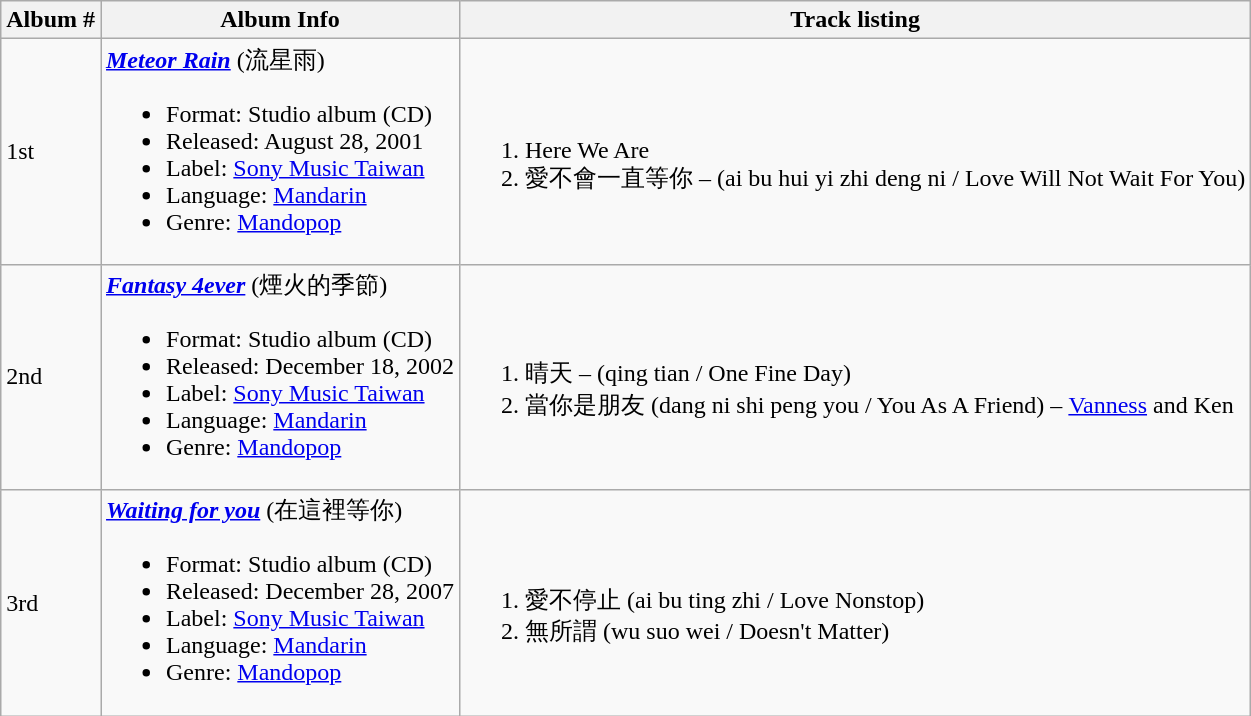<table class="wikitable">
<tr>
<th>Album #</th>
<th>Album Info</th>
<th>Track listing</th>
</tr>
<tr>
<td>1st</td>
<td><strong><em><a href='#'>Meteor Rain</a></em></strong> (流星雨)<br><ul><li>Format: Studio album (CD)</li><li>Released: August 28, 2001</li><li>Label: <a href='#'>Sony Music Taiwan</a></li><li>Language: <a href='#'>Mandarin</a></li><li>Genre: <a href='#'>Mandopop</a></li></ul></td>
<td><br><ol><li>Here We Are</li><li>愛不會一直等你 – (ai bu hui yi zhi deng ni / Love Will Not Wait For You)</li></ol></td>
</tr>
<tr>
<td>2nd</td>
<td><strong><em><a href='#'>Fantasy 4ever</a></em></strong> (煙火的季節)<br><ul><li>Format: Studio album (CD)</li><li>Released: December 18, 2002</li><li>Label: <a href='#'>Sony Music Taiwan</a></li><li>Language: <a href='#'>Mandarin</a></li><li>Genre: <a href='#'>Mandopop</a></li></ul></td>
<td><br><ol><li>晴天 – (qing tian / One Fine Day)</li><li>當你是朋友 (dang ni shi peng you / You As A Friend) – <a href='#'>Vanness</a> and Ken</li></ol></td>
</tr>
<tr>
<td>3rd</td>
<td><strong><em><a href='#'>Waiting for you</a></em></strong> (在這裡等你)<br><ul><li>Format: Studio album (CD)</li><li>Released: December 28, 2007</li><li>Label: <a href='#'>Sony Music Taiwan</a></li><li>Language: <a href='#'>Mandarin</a></li><li>Genre: <a href='#'>Mandopop</a></li></ul></td>
<td><br><ol><li>愛不停止 (ai bu ting zhi / Love Nonstop)</li><li>無所謂 (wu suo wei / Doesn't Matter)</li></ol></td>
</tr>
</table>
